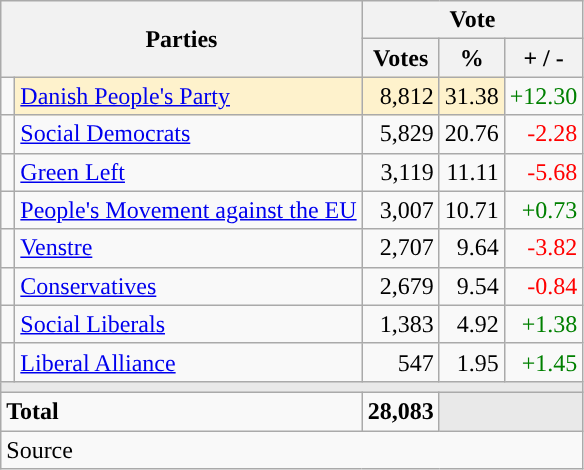<table class="wikitable" style="text-align:right;">
<tr>
<th style="text-align:centre;" rowspan="2" colspan="2" width="225">Parties</th>
<th colspan="3">Vote</th>
</tr>
<tr>
<th width="15">Votes</th>
<th width="15">%</th>
<th width="15">+ / -</th>
</tr>
<tr>
<td width="2" style="color:inherit;background:"></td>
<td bgcolor=#fef2cc   align="left"><a href='#'>Danish People's Party</a></td>
<td bgcolor=#fef2cc>8,812</td>
<td bgcolor=#fef2cc>31.38</td>
<td style=color:green;>+12.30</td>
</tr>
<tr>
<td width="2" style="color:inherit;background:"></td>
<td align="left"><a href='#'>Social Democrats</a></td>
<td>5,829</td>
<td>20.76</td>
<td style=color:red;>-2.28</td>
</tr>
<tr>
<td width="2" style="color:inherit;background:"></td>
<td align="left"><a href='#'>Green Left</a></td>
<td>3,119</td>
<td>11.11</td>
<td style=color:red;>-5.68</td>
</tr>
<tr>
<td width="2" style="color:inherit;background:"></td>
<td align="left"><a href='#'>People's Movement against the EU</a></td>
<td>3,007</td>
<td>10.71</td>
<td style=color:green;>+0.73</td>
</tr>
<tr>
<td width="2" style="color:inherit;background:"></td>
<td align="left"><a href='#'>Venstre</a></td>
<td>2,707</td>
<td>9.64</td>
<td style=color:red;>-3.82</td>
</tr>
<tr>
<td width="2" style="color:inherit;background:"></td>
<td align="left"><a href='#'>Conservatives</a></td>
<td>2,679</td>
<td>9.54</td>
<td style=color:red;>-0.84</td>
</tr>
<tr>
<td width="2" style="color:inherit;background:"></td>
<td align="left"><a href='#'>Social Liberals</a></td>
<td>1,383</td>
<td>4.92</td>
<td style=color:green;>+1.38</td>
</tr>
<tr>
<td width="2" style="color:inherit;background:"></td>
<td align="left"><a href='#'>Liberal Alliance</a></td>
<td>547</td>
<td>1.95</td>
<td style=color:green;>+1.45</td>
</tr>
<tr>
<td colspan="7" bgcolor="#E9E9E9"></td>
</tr>
<tr>
<td align="left" colspan="2"><strong>Total</strong></td>
<td><strong>28,083</strong></td>
<td bgcolor="#E9E9E9" colspan="2"></td>
</tr>
<tr>
<td align="left" colspan="6">Source</td>
</tr>
</table>
